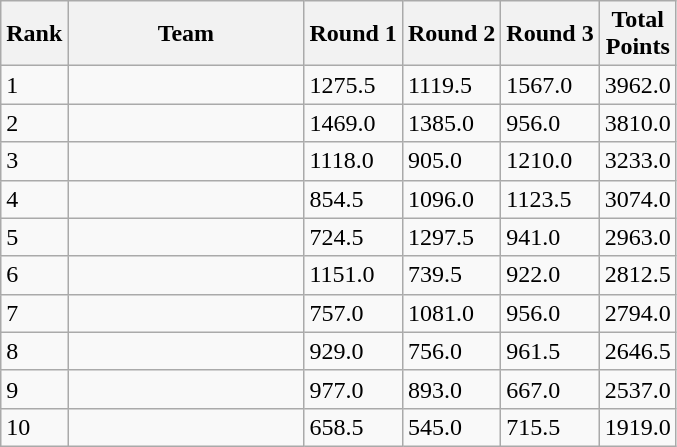<table class="wikitable sortable">
<tr>
<th width=20>Rank</th>
<th width=150>Team</th>
<th width=40>Round 1</th>
<th width=40>Round 2</th>
<th width=40>Round 3</th>
<th width=40>Total Points</th>
</tr>
<tr>
<td>1</td>
<td></td>
<td>1275.5</td>
<td>1119.5</td>
<td>1567.0</td>
<td>3962.0</td>
</tr>
<tr>
<td>2</td>
<td></td>
<td>1469.0</td>
<td>1385.0</td>
<td>956.0</td>
<td>3810.0</td>
</tr>
<tr>
<td>3</td>
<td></td>
<td>1118.0</td>
<td>905.0</td>
<td>1210.0</td>
<td>3233.0</td>
</tr>
<tr>
<td>4</td>
<td></td>
<td>854.5</td>
<td>1096.0</td>
<td>1123.5</td>
<td>3074.0</td>
</tr>
<tr>
<td>5</td>
<td></td>
<td>724.5</td>
<td>1297.5</td>
<td>941.0</td>
<td>2963.0</td>
</tr>
<tr>
<td>6</td>
<td></td>
<td>1151.0</td>
<td>739.5</td>
<td>922.0</td>
<td>2812.5</td>
</tr>
<tr>
<td>7</td>
<td></td>
<td>757.0</td>
<td>1081.0</td>
<td>956.0</td>
<td>2794.0</td>
</tr>
<tr>
<td>8</td>
<td></td>
<td>929.0</td>
<td>756.0</td>
<td>961.5</td>
<td>2646.5</td>
</tr>
<tr>
<td>9</td>
<td></td>
<td>977.0</td>
<td>893.0</td>
<td>667.0</td>
<td>2537.0</td>
</tr>
<tr>
<td>10</td>
<td></td>
<td>658.5</td>
<td>545.0</td>
<td>715.5</td>
<td>1919.0</td>
</tr>
</table>
